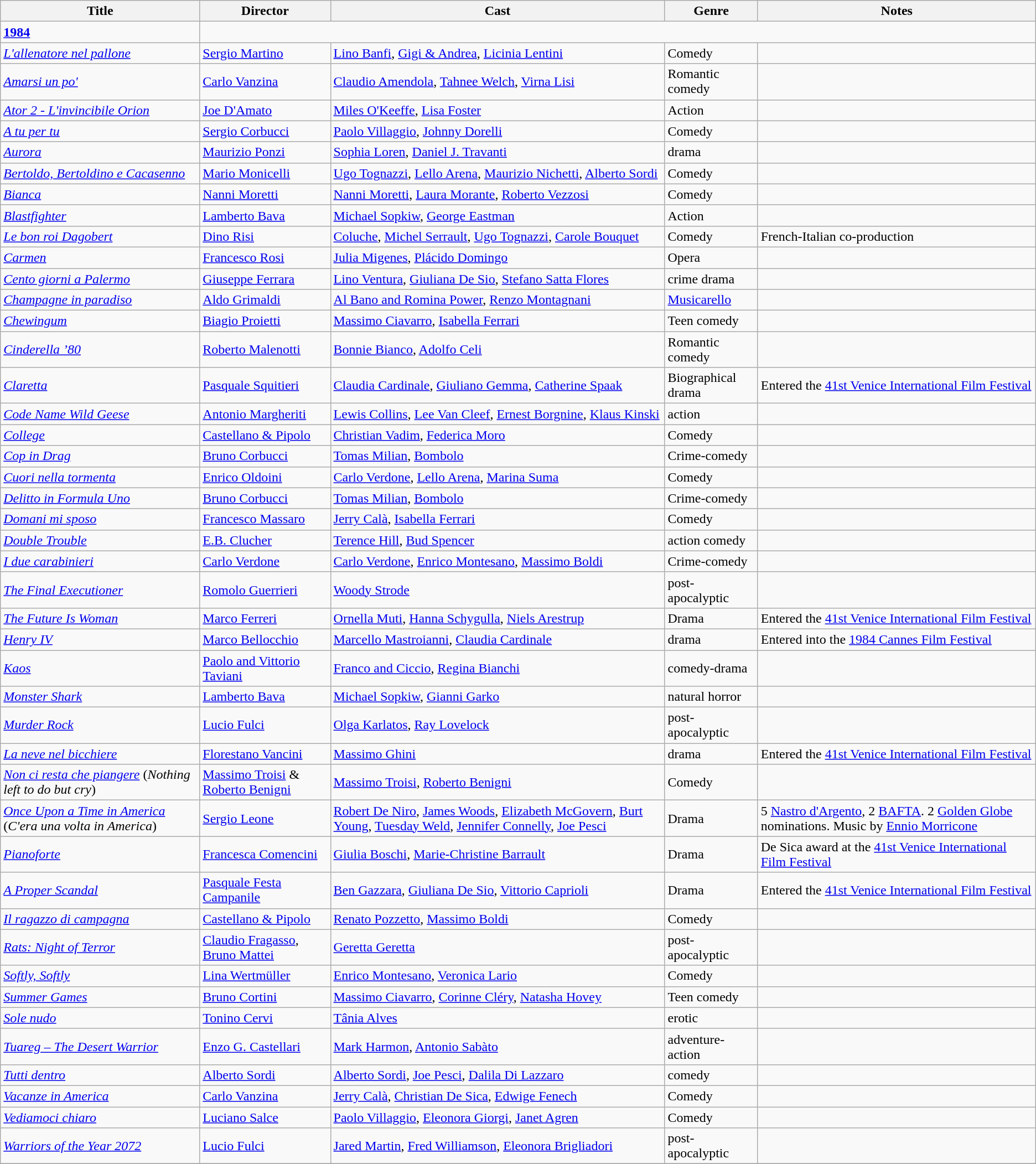<table class="wikitable">
<tr>
<th>Title</th>
<th>Director</th>
<th>Cast</th>
<th>Genre</th>
<th>Notes</th>
</tr>
<tr>
<td><strong><a href='#'>1984</a></strong></td>
</tr>
<tr>
<td><em><a href='#'>L'allenatore nel pallone</a></em></td>
<td><a href='#'>Sergio Martino</a></td>
<td><a href='#'>Lino Banfi</a>, <a href='#'>Gigi & Andrea</a>, <a href='#'>Licinia Lentini</a></td>
<td>Comedy</td>
<td></td>
</tr>
<tr>
<td><em><a href='#'>Amarsi un po'</a></em></td>
<td><a href='#'>Carlo Vanzina</a></td>
<td><a href='#'>Claudio Amendola</a>, <a href='#'>Tahnee Welch</a>, <a href='#'>Virna Lisi</a></td>
<td>Romantic comedy</td>
<td></td>
</tr>
<tr>
<td><em><a href='#'>Ator 2 - L'invincibile Orion</a></em></td>
<td><a href='#'>Joe D'Amato</a></td>
<td><a href='#'>Miles O'Keeffe</a>, <a href='#'>Lisa Foster</a></td>
<td>Action</td>
</tr>
<tr>
<td><em><a href='#'>A tu per tu</a></em></td>
<td><a href='#'>Sergio Corbucci</a></td>
<td><a href='#'>Paolo Villaggio</a>, <a href='#'>Johnny Dorelli</a></td>
<td>Comedy</td>
<td></td>
</tr>
<tr>
<td><em><a href='#'>Aurora</a></em></td>
<td><a href='#'>Maurizio Ponzi</a></td>
<td><a href='#'>Sophia Loren</a>, <a href='#'>Daniel J. Travanti</a></td>
<td>drama</td>
<td></td>
</tr>
<tr>
<td><em><a href='#'>Bertoldo, Bertoldino e Cacasenno</a></em></td>
<td><a href='#'>Mario Monicelli</a></td>
<td><a href='#'>Ugo Tognazzi</a>, <a href='#'>Lello Arena</a>, <a href='#'>Maurizio Nichetti</a>, <a href='#'>Alberto Sordi</a></td>
<td>Comedy</td>
<td></td>
</tr>
<tr>
<td><em><a href='#'>Bianca</a></em></td>
<td><a href='#'>Nanni Moretti</a></td>
<td><a href='#'>Nanni Moretti</a>, <a href='#'>Laura Morante</a>, <a href='#'>Roberto Vezzosi</a></td>
<td>Comedy</td>
<td></td>
</tr>
<tr>
<td><em><a href='#'>Blastfighter</a></em></td>
<td><a href='#'>Lamberto Bava</a></td>
<td><a href='#'>Michael Sopkiw</a>, <a href='#'>George Eastman</a></td>
<td>Action</td>
</tr>
<tr>
<td><em><a href='#'>Le bon roi Dagobert</a></em></td>
<td><a href='#'>Dino Risi</a></td>
<td><a href='#'>Coluche</a>, <a href='#'>Michel Serrault</a>, <a href='#'>Ugo Tognazzi</a>, <a href='#'>Carole Bouquet</a></td>
<td>Comedy</td>
<td>French-Italian co-production</td>
</tr>
<tr>
<td><em><a href='#'>Carmen</a></em></td>
<td><a href='#'>Francesco Rosi</a></td>
<td><a href='#'>Julia Migenes</a>, <a href='#'>Plácido Domingo</a></td>
<td>Opera</td>
<td></td>
</tr>
<tr>
<td><em><a href='#'>Cento giorni a Palermo</a></em></td>
<td><a href='#'>Giuseppe Ferrara</a></td>
<td><a href='#'>Lino Ventura</a>, <a href='#'>Giuliana De Sio</a>, <a href='#'>Stefano Satta Flores</a></td>
<td>crime drama</td>
<td></td>
</tr>
<tr>
<td><em><a href='#'>Champagne in paradiso</a></em></td>
<td><a href='#'>Aldo Grimaldi</a></td>
<td><a href='#'>Al Bano and Romina Power</a>, <a href='#'>Renzo Montagnani</a></td>
<td><a href='#'>Musicarello</a></td>
<td></td>
</tr>
<tr>
<td><em><a href='#'>Chewingum</a></em></td>
<td><a href='#'>Biagio Proietti</a></td>
<td><a href='#'>Massimo Ciavarro</a>, <a href='#'>Isabella Ferrari</a></td>
<td>Teen comedy</td>
<td></td>
</tr>
<tr>
<td><em><a href='#'>Cinderella ’80</a></em></td>
<td><a href='#'>Roberto Malenotti</a></td>
<td><a href='#'>Bonnie Bianco</a>, <a href='#'>Adolfo Celi</a></td>
<td>Romantic comedy</td>
<td></td>
</tr>
<tr>
<td><em><a href='#'>Claretta</a></em></td>
<td><a href='#'>Pasquale Squitieri</a></td>
<td><a href='#'>Claudia Cardinale</a>, <a href='#'>Giuliano Gemma</a>, <a href='#'>Catherine Spaak</a></td>
<td>Biographical drama</td>
<td>Entered the <a href='#'>41st Venice International Film Festival</a></td>
</tr>
<tr>
<td><em><a href='#'>Code Name Wild Geese</a></em></td>
<td><a href='#'>Antonio Margheriti</a></td>
<td><a href='#'>Lewis Collins</a>, <a href='#'>Lee Van Cleef</a>, <a href='#'>Ernest Borgnine</a>, <a href='#'>Klaus Kinski</a></td>
<td>action</td>
<td></td>
</tr>
<tr>
<td><em><a href='#'>College</a></em></td>
<td><a href='#'>Castellano & Pipolo</a></td>
<td><a href='#'>Christian Vadim</a>, <a href='#'>Federica Moro</a></td>
<td>Comedy</td>
<td></td>
</tr>
<tr>
<td><em><a href='#'>Cop in Drag</a></em></td>
<td><a href='#'>Bruno Corbucci</a></td>
<td><a href='#'>Tomas Milian</a>, <a href='#'>Bombolo</a></td>
<td>Crime-comedy</td>
</tr>
<tr>
<td><em><a href='#'>Cuori nella tormenta</a></em></td>
<td><a href='#'>Enrico Oldoini</a></td>
<td><a href='#'>Carlo Verdone</a>, <a href='#'>Lello Arena</a>, <a href='#'>Marina Suma</a></td>
<td>Comedy</td>
<td></td>
</tr>
<tr>
<td><em><a href='#'>Delitto in Formula Uno</a></em></td>
<td><a href='#'>Bruno Corbucci</a></td>
<td><a href='#'>Tomas Milian</a>, <a href='#'>Bombolo</a></td>
<td>Crime-comedy</td>
<td></td>
</tr>
<tr>
<td><em><a href='#'>Domani mi sposo</a></em></td>
<td><a href='#'>Francesco Massaro</a></td>
<td><a href='#'>Jerry Calà</a>, <a href='#'>Isabella Ferrari</a></td>
<td>Comedy</td>
<td></td>
</tr>
<tr>
<td><em><a href='#'>Double Trouble</a></em></td>
<td><a href='#'>E.B. Clucher</a></td>
<td><a href='#'>Terence Hill</a>, <a href='#'>Bud Spencer</a></td>
<td>action comedy</td>
<td></td>
</tr>
<tr>
<td><em><a href='#'>I due carabinieri</a></em></td>
<td><a href='#'>Carlo Verdone</a></td>
<td><a href='#'>Carlo Verdone</a>, <a href='#'>Enrico Montesano</a>, <a href='#'>Massimo Boldi</a></td>
<td>Crime-comedy</td>
</tr>
<tr>
<td><em><a href='#'>The Final Executioner</a></em></td>
<td><a href='#'>Romolo Guerrieri</a></td>
<td><a href='#'>Woody Strode</a></td>
<td>post-apocalyptic</td>
<td></td>
</tr>
<tr>
<td><em><a href='#'>The Future Is Woman</a></em></td>
<td><a href='#'>Marco Ferreri</a></td>
<td><a href='#'>Ornella Muti</a>, <a href='#'>Hanna Schygulla</a>, <a href='#'>Niels Arestrup</a></td>
<td>Drama</td>
<td>Entered the <a href='#'>41st Venice International Film Festival</a></td>
</tr>
<tr>
<td><em><a href='#'>Henry IV</a></em></td>
<td><a href='#'>Marco Bellocchio</a></td>
<td><a href='#'>Marcello Mastroianni</a>, <a href='#'>Claudia Cardinale</a></td>
<td>drama</td>
<td>Entered into the <a href='#'>1984 Cannes Film Festival</a></td>
</tr>
<tr>
<td><em><a href='#'>Kaos</a></em></td>
<td><a href='#'>Paolo and Vittorio Taviani</a></td>
<td><a href='#'>Franco and Ciccio</a>, <a href='#'>Regina Bianchi</a></td>
<td>comedy-drama</td>
<td></td>
</tr>
<tr>
<td><em><a href='#'>Monster Shark</a></em></td>
<td><a href='#'>Lamberto Bava</a></td>
<td><a href='#'>Michael Sopkiw</a>, <a href='#'>Gianni Garko</a></td>
<td>natural horror</td>
<td></td>
</tr>
<tr>
<td><em><a href='#'>Murder Rock</a></em></td>
<td><a href='#'>Lucio Fulci</a></td>
<td><a href='#'>Olga Karlatos</a>, <a href='#'>Ray Lovelock</a></td>
<td>post-apocalyptic</td>
<td></td>
</tr>
<tr>
<td><em><a href='#'>La neve nel bicchiere</a></em></td>
<td><a href='#'>Florestano Vancini</a></td>
<td><a href='#'>Massimo Ghini</a></td>
<td>drama</td>
<td>Entered the <a href='#'>41st Venice International Film Festival</a></td>
</tr>
<tr>
<td><em><a href='#'>Non ci resta che piangere</a></em> (<em>Nothing left to do but cry</em>)</td>
<td><a href='#'>Massimo Troisi</a> & <a href='#'>Roberto Benigni</a></td>
<td><a href='#'>Massimo Troisi</a>, <a href='#'>Roberto Benigni</a></td>
<td>Comedy</td>
<td></td>
</tr>
<tr>
<td><em><a href='#'>Once Upon a Time in America</a></em> (<em>C'era una volta in America</em>)</td>
<td><a href='#'>Sergio Leone</a></td>
<td><a href='#'>Robert De Niro</a>, <a href='#'>James Woods</a>, <a href='#'>Elizabeth McGovern</a>, <a href='#'>Burt Young</a>, <a href='#'>Tuesday Weld</a>, <a href='#'>Jennifer Connelly</a>, <a href='#'>Joe Pesci</a></td>
<td>Drama</td>
<td>5 <a href='#'>Nastro d'Argento</a>, 2 <a href='#'>BAFTA</a>. 2 <a href='#'>Golden Globe</a> nominations. Music by <a href='#'>Ennio Morricone</a></td>
</tr>
<tr>
<td><em><a href='#'>Pianoforte</a></em></td>
<td><a href='#'>Francesca Comencini</a></td>
<td><a href='#'>Giulia Boschi</a>, <a href='#'>Marie-Christine Barrault</a></td>
<td>Drama</td>
<td>De Sica award at the <a href='#'>41st Venice International Film Festival</a></td>
</tr>
<tr>
<td><em><a href='#'>A Proper Scandal</a></em></td>
<td><a href='#'>Pasquale Festa Campanile</a></td>
<td><a href='#'>Ben Gazzara</a>, <a href='#'>Giuliana De Sio</a>, <a href='#'>Vittorio Caprioli</a></td>
<td>Drama</td>
<td>Entered the <a href='#'>41st Venice International Film Festival</a></td>
</tr>
<tr>
<td><em><a href='#'>Il ragazzo di campagna</a></em></td>
<td><a href='#'>Castellano & Pipolo</a></td>
<td><a href='#'>Renato Pozzetto</a>, <a href='#'>Massimo Boldi</a></td>
<td>Comedy</td>
<td></td>
</tr>
<tr>
<td><em><a href='#'>Rats: Night of Terror</a></em></td>
<td><a href='#'>Claudio Fragasso</a>, <a href='#'>Bruno Mattei</a></td>
<td><a href='#'>Geretta Geretta</a></td>
<td>post-apocalyptic</td>
<td></td>
</tr>
<tr>
<td><em><a href='#'>Softly, Softly</a></em></td>
<td><a href='#'>Lina Wertmüller</a></td>
<td><a href='#'>Enrico Montesano</a>, <a href='#'>Veronica Lario</a></td>
<td>Comedy</td>
<td></td>
</tr>
<tr>
<td><em><a href='#'>Summer Games</a></em></td>
<td><a href='#'>Bruno Cortini</a></td>
<td><a href='#'>Massimo Ciavarro</a>, <a href='#'>Corinne Cléry</a>, <a href='#'>Natasha Hovey</a></td>
<td>Teen comedy</td>
<td></td>
</tr>
<tr>
<td><em><a href='#'>Sole nudo</a></em></td>
<td><a href='#'>Tonino Cervi</a></td>
<td><a href='#'>Tânia Alves</a></td>
<td>erotic</td>
<td></td>
</tr>
<tr>
<td><em><a href='#'>Tuareg – The Desert Warrior</a></em></td>
<td><a href='#'>Enzo G. Castellari</a></td>
<td><a href='#'>Mark Harmon</a>, <a href='#'>Antonio Sabàto</a></td>
<td>adventure-action</td>
<td></td>
</tr>
<tr>
<td><em><a href='#'>Tutti dentro</a></em></td>
<td><a href='#'>Alberto Sordi</a></td>
<td><a href='#'>Alberto Sordi</a>, <a href='#'>Joe Pesci</a>, <a href='#'>Dalila Di Lazzaro</a></td>
<td>comedy</td>
<td></td>
</tr>
<tr>
<td><em><a href='#'>Vacanze in America</a></em></td>
<td><a href='#'>Carlo Vanzina</a></td>
<td><a href='#'>Jerry Calà</a>, <a href='#'>Christian De Sica</a>, <a href='#'>Edwige Fenech</a></td>
<td>Comedy</td>
<td></td>
</tr>
<tr>
<td><em><a href='#'>Vediamoci chiaro</a></em></td>
<td><a href='#'>Luciano Salce</a></td>
<td><a href='#'>Paolo Villaggio</a>, <a href='#'>Eleonora Giorgi</a>, <a href='#'>Janet Agren</a></td>
<td>Comedy</td>
<td></td>
</tr>
<tr>
<td><em><a href='#'>Warriors of the Year 2072</a></em></td>
<td><a href='#'>Lucio Fulci</a></td>
<td><a href='#'>Jared Martin</a>, <a href='#'>Fred Williamson</a>, <a href='#'>Eleonora Brigliadori</a></td>
<td>post-apocalyptic</td>
<td></td>
</tr>
<tr>
</tr>
</table>
